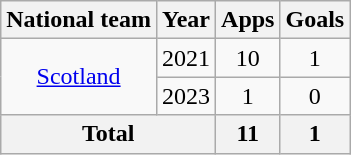<table class=wikitable style="text-align: center;">
<tr>
<th>National team</th>
<th>Year</th>
<th>Apps</th>
<th>Goals</th>
</tr>
<tr>
<td rowspan=2><a href='#'>Scotland</a></td>
<td>2021</td>
<td>10</td>
<td>1</td>
</tr>
<tr>
<td>2023</td>
<td>1</td>
<td>0</td>
</tr>
<tr>
<th colspan="2">Total</th>
<th>11</th>
<th>1</th>
</tr>
</table>
